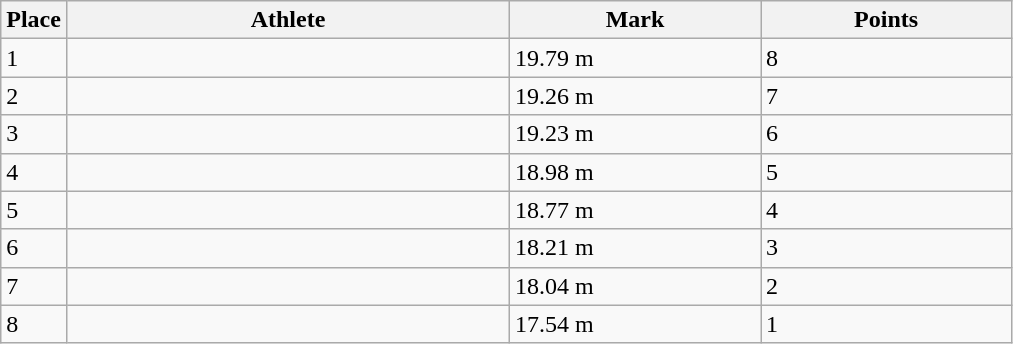<table class=wikitable>
<tr>
<th>Place</th>
<th style="width:18em">Athlete</th>
<th style="width:10em">Mark</th>
<th style="width:10em">Points</th>
</tr>
<tr>
<td>1</td>
<td></td>
<td>19.79 m</td>
<td>8</td>
</tr>
<tr>
<td>2</td>
<td></td>
<td>19.26 m</td>
<td>7</td>
</tr>
<tr>
<td>3</td>
<td></td>
<td>19.23 m</td>
<td>6</td>
</tr>
<tr>
<td>4</td>
<td></td>
<td>18.98 m</td>
<td>5</td>
</tr>
<tr>
<td>5</td>
<td></td>
<td>18.77 m</td>
<td>4</td>
</tr>
<tr>
<td>6</td>
<td></td>
<td>18.21 m</td>
<td>3</td>
</tr>
<tr>
<td>7</td>
<td></td>
<td>18.04 m</td>
<td>2</td>
</tr>
<tr>
<td>8</td>
<td></td>
<td>17.54 m</td>
<td>1</td>
</tr>
</table>
